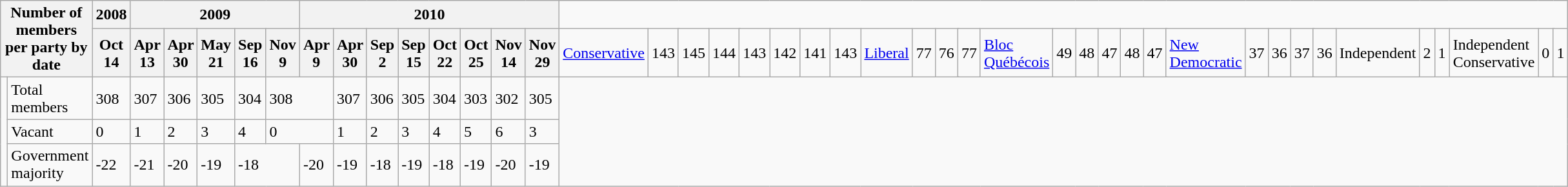<table class="wikitable">
<tr>
<th colspan=2 rowspan=2>Number of members<br>per party by date</th>
<th>2008</th>
<th colspan=5>2009</th>
<th colspan=8>2010</th>
</tr>
<tr>
<th>Oct 14</th>
<th>Apr 13</th>
<th>Apr 30</th>
<th>May 21</th>
<th>Sep 16</th>
<th>Nov 9</th>
<th>Apr 9</th>
<th>Apr 30</th>
<th>Sep 2</th>
<th>Sep 15</th>
<th>Oct 22</th>
<th>Oct 25</th>
<th>Nov 14</th>
<th>Nov 29<br></th>
<td><a href='#'>Conservative</a></td>
<td colspan=5>143</td>
<td>145</td>
<td colspan=3>144</td>
<td colspan=2>143</td>
<td>142</td>
<td>141</td>
<td>143<br></td>
<td><a href='#'>Liberal</a></td>
<td colspan=8>77</td>
<td colspan=5>76</td>
<td>77<br></td>
<td><a href='#'>Bloc Québécois</a></td>
<td colspan=3>49</td>
<td>48</td>
<td>47</td>
<td colspan=5>48</td>
<td colspan=4>47<br></td>
<td><a href='#'>New Democratic</a></td>
<td>37</td>
<td colspan=4>36</td>
<td colspan=2>37</td>
<td colspan=7>36<br></td>
<td>Independent</td>
<td colspan=2>2</td>
<td colspan=12>1<br></td>
<td>Independent Conservative</td>
<td colspan=6>0</td>
<td colspan=8>1</td>
</tr>
<tr>
<td rowspan=3></td>
<td>Total members</td>
<td>308</td>
<td>307</td>
<td>306</td>
<td>305</td>
<td>304</td>
<td colspan=2>308</td>
<td>307</td>
<td>306</td>
<td>305</td>
<td>304</td>
<td>303</td>
<td>302</td>
<td>305</td>
</tr>
<tr>
<td>Vacant</td>
<td>0</td>
<td>1</td>
<td>2</td>
<td>3</td>
<td>4</td>
<td colspan=2>0</td>
<td>1</td>
<td>2</td>
<td>3</td>
<td>4</td>
<td>5</td>
<td>6</td>
<td>3</td>
</tr>
<tr>
<td>Government majority</td>
<td>-22</td>
<td>-21</td>
<td>-20</td>
<td>-19</td>
<td colspan=2>-18</td>
<td>-20</td>
<td>-19</td>
<td>-18</td>
<td>-19</td>
<td>-18</td>
<td>-19</td>
<td>-20</td>
<td>-19</td>
</tr>
</table>
